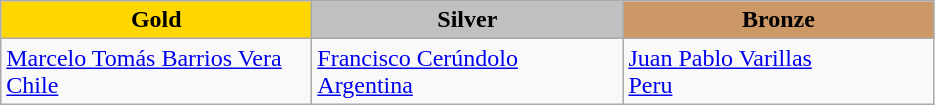<table class="wikitable" style="text-align:left">
<tr align="center">
<td width=200 bgcolor=gold><strong>Gold</strong></td>
<td width=200 bgcolor=silver><strong>Silver</strong></td>
<td width=200 bgcolor=CC9966><strong>Bronze</strong></td>
</tr>
<tr>
<td><a href='#'>Marcelo Tomás Barrios Vera</a><br> <a href='#'>Chile</a></td>
<td><a href='#'>Francisco Cerúndolo</a><br> <a href='#'>Argentina</a></td>
<td><a href='#'>Juan Pablo Varillas</a><br> <a href='#'>Peru</a></td>
</tr>
</table>
